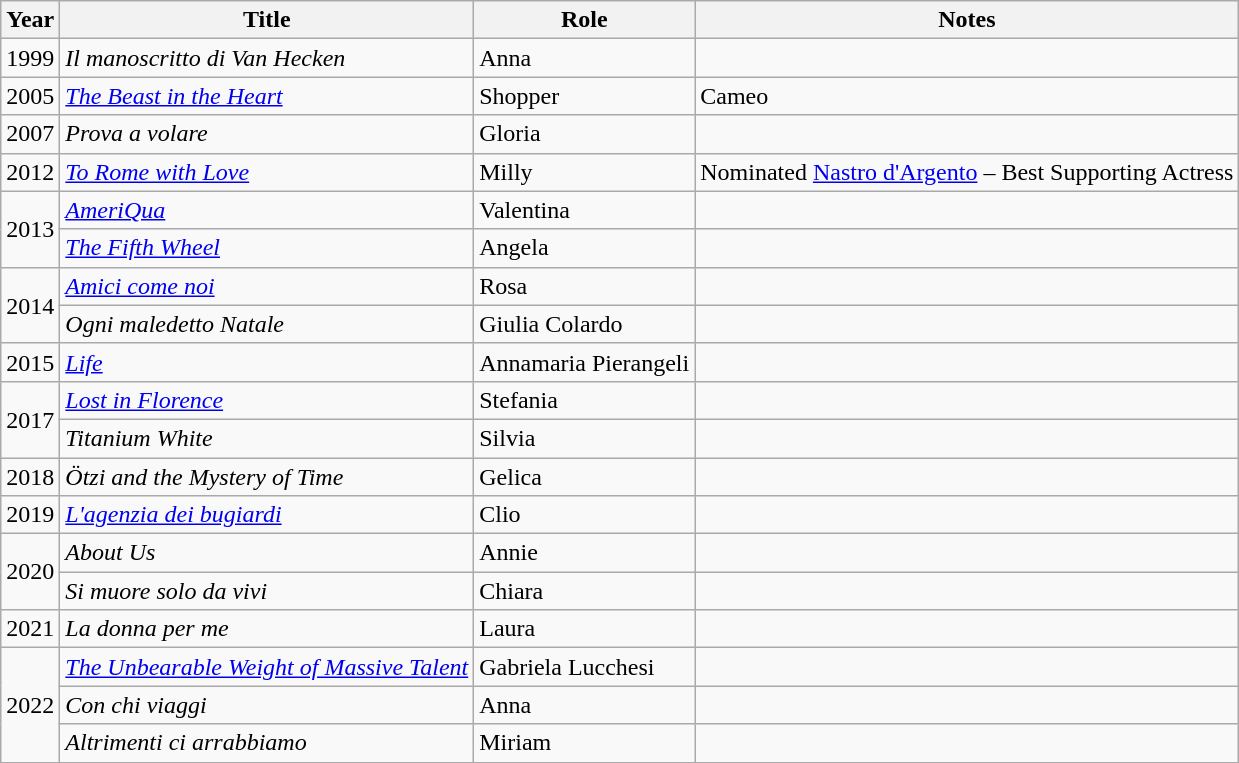<table class="wikitable sortable">
<tr>
<th>Year</th>
<th>Title</th>
<th>Role</th>
<th class="unsortable">Notes</th>
</tr>
<tr>
<td>1999</td>
<td><em>Il manoscritto di Van Hecken</em></td>
<td>Anna</td>
<td></td>
</tr>
<tr>
<td>2005</td>
<td><em><a href='#'>The Beast in the Heart</a></em></td>
<td>Shopper</td>
<td>Cameo</td>
</tr>
<tr>
<td>2007</td>
<td><em>Prova a volare</em></td>
<td>Gloria</td>
<td></td>
</tr>
<tr>
<td>2012</td>
<td><em><a href='#'>To Rome with Love</a></em></td>
<td>Milly</td>
<td>Nominated <a href='#'>Nastro d'Argento</a> – Best Supporting Actress</td>
</tr>
<tr>
<td rowspan="2">2013</td>
<td><em><a href='#'>AmeriQua</a></em></td>
<td>Valentina</td>
<td></td>
</tr>
<tr>
<td><em><a href='#'>The Fifth Wheel</a></em></td>
<td>Angela</td>
<td></td>
</tr>
<tr>
<td rowspan="2">2014</td>
<td><em><a href='#'>Amici come noi</a></em></td>
<td>Rosa</td>
<td></td>
</tr>
<tr>
<td><em>Ogni maledetto Natale</em></td>
<td>Giulia Colardo</td>
<td></td>
</tr>
<tr>
<td>2015</td>
<td><em><a href='#'>Life</a></em></td>
<td>Annamaria Pierangeli</td>
<td></td>
</tr>
<tr>
<td rowspan="2">2017</td>
<td><em><a href='#'>Lost in Florence</a></em></td>
<td>Stefania</td>
<td></td>
</tr>
<tr>
<td><em>Titanium White</em></td>
<td>Silvia</td>
<td></td>
</tr>
<tr>
<td>2018</td>
<td><em>Ötzi and the Mystery of Time</em></td>
<td>Gelica</td>
<td></td>
</tr>
<tr>
<td>2019</td>
<td><em><a href='#'>L'agenzia dei bugiardi</a></em></td>
<td>Clio</td>
<td></td>
</tr>
<tr>
<td rowspan="2">2020</td>
<td><em>About Us</em></td>
<td>Annie</td>
<td></td>
</tr>
<tr>
<td><em>Si muore solo da vivi</em></td>
<td>Chiara</td>
<td></td>
</tr>
<tr>
<td>2021</td>
<td><em>La donna per me</em></td>
<td>Laura</td>
<td></td>
</tr>
<tr>
<td rowspan="3">2022</td>
<td><em><a href='#'>The Unbearable Weight of Massive Talent</a></em></td>
<td>Gabriela  Lucchesi</td>
<td></td>
</tr>
<tr>
<td><em>Con chi viaggi</em></td>
<td>Anna</td>
<td></td>
</tr>
<tr>
<td><em>Altrimenti ci arrabbiamo</em></td>
<td>Miriam</td>
<td></td>
</tr>
<tr>
</tr>
</table>
